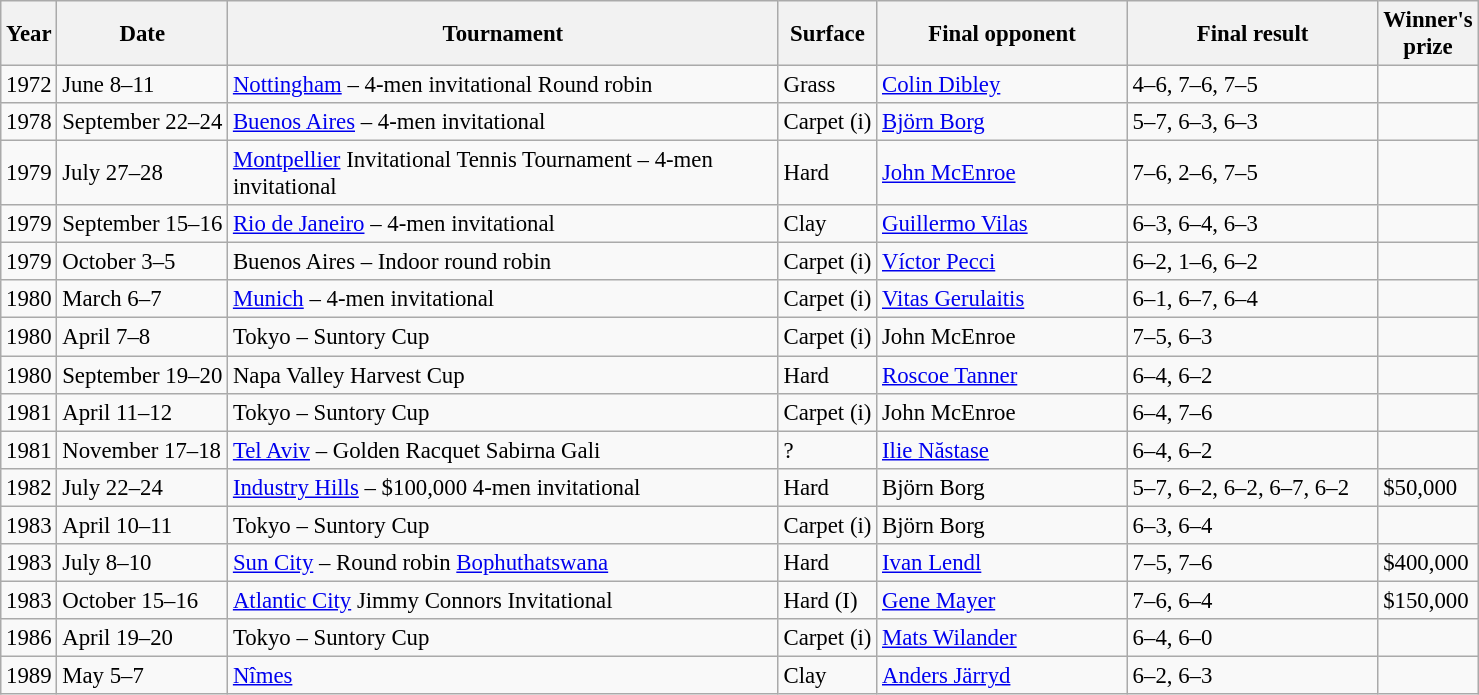<table class="sortable wikitable" style=font-size:95%>
<tr>
<th>Year</th>
<th>Date</th>
<th width=360>Tournament</th>
<th>Surface</th>
<th width=160>Final opponent</th>
<th width=160>Final result</th>
<th width=50>Winner's prize</th>
</tr>
<tr>
<td>1972</td>
<td>June 8–11</td>
<td><a href='#'>Nottingham</a> – 4-men invitational Round robin</td>
<td>Grass</td>
<td><a href='#'>Colin Dibley</a></td>
<td>4–6, 7–6, 7–5</td>
<td></td>
</tr>
<tr>
<td>1978</td>
<td>September 22–24</td>
<td><a href='#'>Buenos Aires</a> – 4-men invitational</td>
<td>Carpet (i)</td>
<td><a href='#'>Björn Borg</a></td>
<td>5–7, 6–3, 6–3</td>
<td></td>
</tr>
<tr>
<td>1979</td>
<td>July 27–28</td>
<td><a href='#'>Montpellier</a> Invitational Tennis Tournament – 4-men invitational</td>
<td>Hard</td>
<td><a href='#'>John McEnroe</a></td>
<td>7–6, 2–6, 7–5</td>
<td></td>
</tr>
<tr>
<td>1979</td>
<td>September 15–16</td>
<td><a href='#'>Rio de Janeiro</a> – 4-men invitational</td>
<td>Clay</td>
<td><a href='#'>Guillermo Vilas</a></td>
<td>6–3, 6–4, 6–3</td>
<td></td>
</tr>
<tr>
<td>1979</td>
<td>October 3–5</td>
<td>Buenos Aires – Indoor round robin</td>
<td>Carpet (i)</td>
<td><a href='#'>Víctor Pecci</a></td>
<td>6–2, 1–6, 6–2</td>
<td></td>
</tr>
<tr>
<td>1980</td>
<td>March 6–7</td>
<td><a href='#'>Munich</a> – 4-men invitational</td>
<td>Carpet (i)</td>
<td><a href='#'>Vitas Gerulaitis</a></td>
<td>6–1, 6–7, 6–4</td>
<td></td>
</tr>
<tr>
<td>1980</td>
<td>April 7–8</td>
<td>Tokyo – Suntory Cup</td>
<td>Carpet (i)</td>
<td>John McEnroe</td>
<td>7–5, 6–3</td>
<td></td>
</tr>
<tr>
<td>1980</td>
<td>September 19–20</td>
<td>Napa Valley Harvest Cup</td>
<td>Hard</td>
<td><a href='#'>Roscoe Tanner</a></td>
<td>6–4, 6–2</td>
<td></td>
</tr>
<tr>
<td>1981</td>
<td>April 11–12</td>
<td>Tokyo – Suntory Cup</td>
<td>Carpet (i)</td>
<td>John McEnroe</td>
<td>6–4, 7–6</td>
<td></td>
</tr>
<tr>
<td>1981</td>
<td>November 17–18</td>
<td><a href='#'>Tel Aviv</a> – Golden Racquet Sabirna Gali</td>
<td>?</td>
<td><a href='#'>Ilie Năstase</a></td>
<td>6–4, 6–2</td>
<td></td>
</tr>
<tr>
<td>1982</td>
<td>July 22–24</td>
<td><a href='#'>Industry Hills</a> – $100,000 4-men invitational</td>
<td>Hard</td>
<td>Björn Borg</td>
<td>5–7, 6–2, 6–2, 6–7, 6–2</td>
<td>$50,000</td>
</tr>
<tr>
<td>1983</td>
<td>April 10–11</td>
<td>Tokyo – Suntory Cup</td>
<td>Carpet (i)</td>
<td>Björn Borg</td>
<td>6–3, 6–4</td>
<td></td>
</tr>
<tr>
<td>1983</td>
<td>July 8–10</td>
<td><a href='#'>Sun City</a> – Round robin <a href='#'>Bophuthatswana</a></td>
<td>Hard</td>
<td><a href='#'>Ivan Lendl</a></td>
<td>7–5, 7–6</td>
<td>$400,000</td>
</tr>
<tr>
<td>1983</td>
<td>October 15–16</td>
<td><a href='#'>Atlantic City</a> Jimmy Connors Invitational</td>
<td>Hard (I)</td>
<td><a href='#'>Gene Mayer</a></td>
<td>7–6, 6–4</td>
<td>$150,000</td>
</tr>
<tr>
<td>1986</td>
<td>April 19–20</td>
<td>Tokyo – Suntory Cup</td>
<td>Carpet (i)</td>
<td><a href='#'>Mats Wilander</a></td>
<td>6–4, 6–0</td>
<td></td>
</tr>
<tr>
<td>1989</td>
<td>May 5–7</td>
<td><a href='#'>Nîmes</a></td>
<td>Clay</td>
<td><a href='#'>Anders Järryd</a></td>
<td>6–2, 6–3</td>
<td></td>
</tr>
</table>
